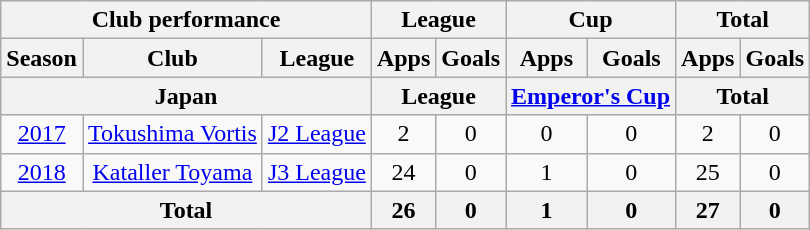<table class="wikitable" style="text-align:center;">
<tr>
<th colspan=3>Club performance</th>
<th colspan=2>League</th>
<th colspan=2>Cup</th>
<th colspan=2>Total</th>
</tr>
<tr>
<th>Season</th>
<th>Club</th>
<th>League</th>
<th>Apps</th>
<th>Goals</th>
<th>Apps</th>
<th>Goals</th>
<th>Apps</th>
<th>Goals</th>
</tr>
<tr>
<th colspan=3>Japan</th>
<th colspan=2>League</th>
<th colspan=2><a href='#'>Emperor's Cup</a></th>
<th colspan=2>Total</th>
</tr>
<tr>
<td><a href='#'>2017</a></td>
<td><a href='#'>Tokushima Vortis</a></td>
<td><a href='#'>J2 League</a></td>
<td>2</td>
<td>0</td>
<td>0</td>
<td>0</td>
<td>2</td>
<td>0</td>
</tr>
<tr>
<td><a href='#'>2018</a></td>
<td><a href='#'>Kataller Toyama</a></td>
<td rowspan="1"><a href='#'>J3 League</a></td>
<td>24</td>
<td>0</td>
<td>1</td>
<td>0</td>
<td>25</td>
<td>0</td>
</tr>
<tr>
<th colspan=3>Total</th>
<th>26</th>
<th>0</th>
<th>1</th>
<th>0</th>
<th>27</th>
<th>0</th>
</tr>
</table>
